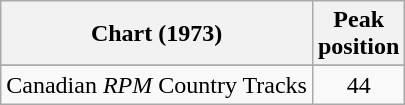<table class="wikitable sortable">
<tr>
<th align="left">Chart (1973)</th>
<th align="center">Peak<br>position</th>
</tr>
<tr>
</tr>
<tr>
<td>Canadian <em>RPM</em> Country Tracks</td>
<td align="center">44</td>
</tr>
</table>
